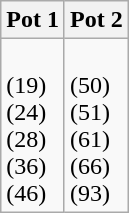<table class="wikitable">
<tr>
<th width="50%">Pot 1</th>
<th width="50%">Pot 2</th>
</tr>
<tr valign="top">
<td><br> (19)<br>
 (24)<br>
 (28)<br>
 (36)<br>
 (46)<br></td>
<td><br> (50)<br>
 (51)<br>
 (61)<br>
 (66)<br>
 (93)<br></td>
</tr>
</table>
